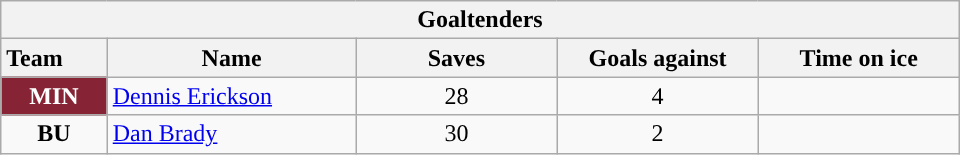<table class="wikitable" style="width:40em; text-align:right;">
<tr>
<th colspan=5>Goaltenders</th>
</tr>
<tr>
<th style="width:4em; text-align:left;">Team</th>
<th style="width:10em;">Name</th>
<th style="width:8em;">Saves</th>
<th style="width:8em;">Goals against</th>
<th style="width:8em;">Time on ice</th>
</tr>
<tr>
<td align=center style="color:white; background:#862334; "><strong>MIN</strong></td>
<td style="text-align:left;"><a href='#'>Dennis Erickson</a></td>
<td align=center>28</td>
<td align=center>4</td>
<td align=center></td>
</tr>
<tr>
<td align=center><strong>BU</strong></td>
<td style="text-align:left;"><a href='#'>Dan Brady</a></td>
<td align=center>30</td>
<td align=center>2</td>
<td align=center></td>
</tr>
</table>
